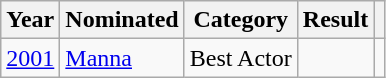<table class="wikitable sortable">
<tr>
<th>Year</th>
<th>Nominated</th>
<th>Category</th>
<th>Result</th>
<th></th>
</tr>
<tr>
<td><a href='#'>2001</a></td>
<td><a href='#'>Manna</a></td>
<td>Best Actor</td>
<td></td>
<td></td>
</tr>
</table>
